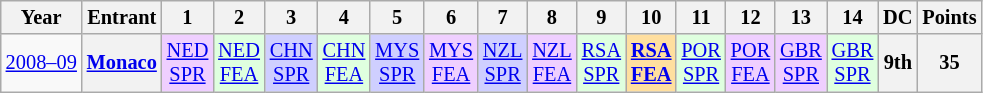<table class="wikitable" style="text-align:center; font-size:85%">
<tr>
<th>Year</th>
<th>Entrant</th>
<th>1</th>
<th>2</th>
<th>3</th>
<th>4</th>
<th>5</th>
<th>6</th>
<th>7</th>
<th>8</th>
<th>9</th>
<th>10</th>
<th>11</th>
<th>12</th>
<th>13</th>
<th>14</th>
<th>DC</th>
<th>Points</th>
</tr>
<tr>
<td nowrap><a href='#'>2008–09</a></td>
<th><a href='#'>Monaco</a></th>
<td style="background:#EFCFFF;"><a href='#'>NED<br>SPR</a><br></td>
<td style="background:#DFFFDF;"><a href='#'>NED<br>FEA</a><br></td>
<td style="background:#CFCFFF;"><a href='#'>CHN<br>SPR</a><br></td>
<td style="background:#DFFFDF;"><a href='#'>CHN<br>FEA</a><br></td>
<td style="background:#CFCFFF;"><a href='#'>MYS<br>SPR</a><br></td>
<td style="background:#EFCFFF;"><a href='#'>MYS<br>FEA</a><br></td>
<td style="background:#CFCFFF;"><a href='#'>NZL<br>SPR</a><br></td>
<td style="background:#EFCFFF;"><a href='#'>NZL<br>FEA</a><br></td>
<td style="background:#DFFFDF;"><a href='#'>RSA<br>SPR</a><br></td>
<td style="background:#FFDF9F;"><strong><a href='#'>RSA<br>FEA</a></strong><br></td>
<td style="background:#DFFFDF;"><a href='#'>POR<br>SPR</a><br></td>
<td style="background:#EFCFFF;"><a href='#'>POR<br>FEA</a><br></td>
<td style="background:#EFCFFF;"><a href='#'>GBR<br>SPR</a><br></td>
<td style="background:#DFFFDF;"><a href='#'>GBR<br>SPR</a><br></td>
<th>9th</th>
<th>35</th>
</tr>
</table>
